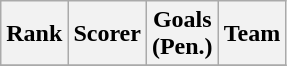<table class="wikitable">
<tr>
<th>Rank</th>
<th>Scorer</th>
<th>Goals<br>(Pen.)</th>
<th>Team</th>
</tr>
<tr>
</tr>
</table>
